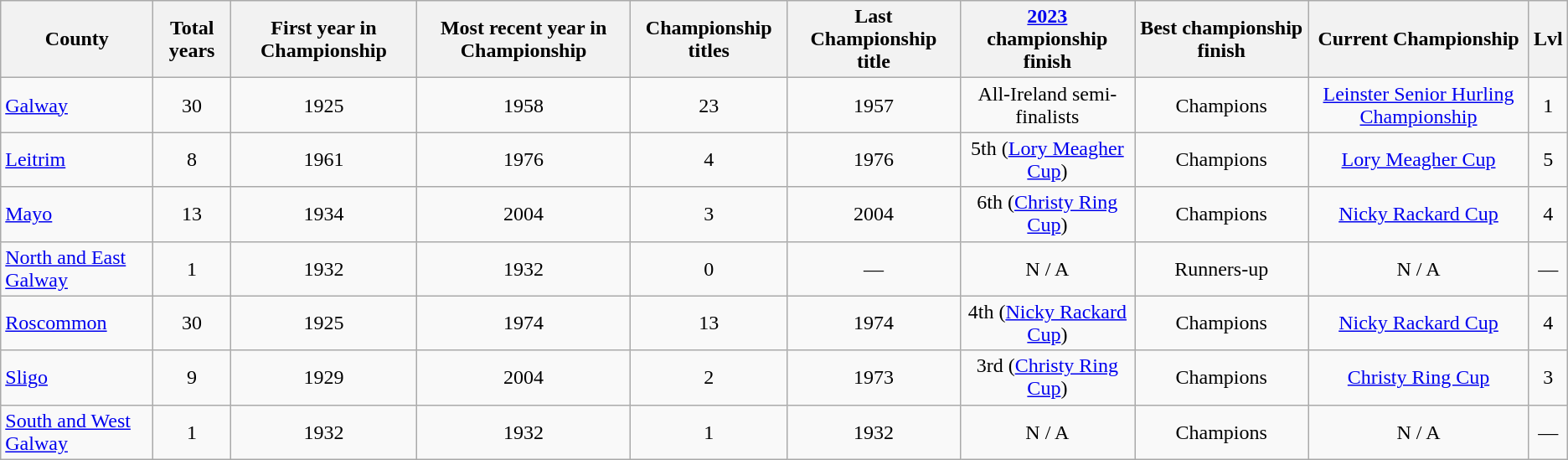<table class="wikitable sortable" style="text-align:center">
<tr>
<th>County</th>
<th>Total years</th>
<th>First year in Championship</th>
<th>Most recent year in Championship</th>
<th>Championship titles</th>
<th>Last Championship title</th>
<th><a href='#'>2023</a> championship finish</th>
<th>Best championship finish</th>
<th>Current Championship</th>
<th>Lvl</th>
</tr>
<tr>
<td style="text-align:left"> <a href='#'>Galway</a></td>
<td>30</td>
<td>1925</td>
<td>1958</td>
<td>23</td>
<td>1957</td>
<td>All-Ireland semi-finalists</td>
<td>Champions</td>
<td><a href='#'>Leinster Senior Hurling Championship</a></td>
<td>1</td>
</tr>
<tr>
<td style="text-align:left"><a href='#'>Leitrim</a></td>
<td>8</td>
<td>1961</td>
<td>1976</td>
<td>4</td>
<td>1976</td>
<td>5th (<a href='#'>Lory Meagher Cup</a>)</td>
<td>Champions</td>
<td><a href='#'>Lory Meagher Cup</a></td>
<td>5</td>
</tr>
<tr>
<td style="text-align:left"><a href='#'>Mayo</a></td>
<td>13</td>
<td>1934</td>
<td>2004</td>
<td>3</td>
<td>2004</td>
<td>6th (<a href='#'>Christy Ring Cup</a>)</td>
<td>Champions</td>
<td><a href='#'>Nicky Rackard Cup</a></td>
<td>4</td>
</tr>
<tr>
<td style="text-align:left"><a href='#'>North and East Galway</a></td>
<td>1</td>
<td>1932</td>
<td>1932</td>
<td>0</td>
<td>—</td>
<td>N / A</td>
<td>Runners-up</td>
<td>N / A</td>
<td>—</td>
</tr>
<tr>
<td style="text-align:left"><a href='#'>Roscommon</a></td>
<td>30</td>
<td>1925</td>
<td>1974</td>
<td>13</td>
<td>1974</td>
<td>4th (<a href='#'>Nicky Rackard Cup</a>)</td>
<td>Champions</td>
<td><a href='#'>Nicky Rackard Cup</a></td>
<td>4</td>
</tr>
<tr>
<td style="text-align:left"><a href='#'>Sligo</a></td>
<td>9</td>
<td>1929</td>
<td>2004</td>
<td>2</td>
<td>1973</td>
<td>3rd (<a href='#'>Christy Ring Cup</a>)</td>
<td>Champions</td>
<td><a href='#'>Christy Ring Cup</a></td>
<td>3</td>
</tr>
<tr>
<td style="text-align:left"><a href='#'>South and West Galway</a></td>
<td>1</td>
<td>1932</td>
<td>1932</td>
<td>1</td>
<td>1932</td>
<td>N / A</td>
<td>Champions</td>
<td>N / A</td>
<td>—</td>
</tr>
</table>
